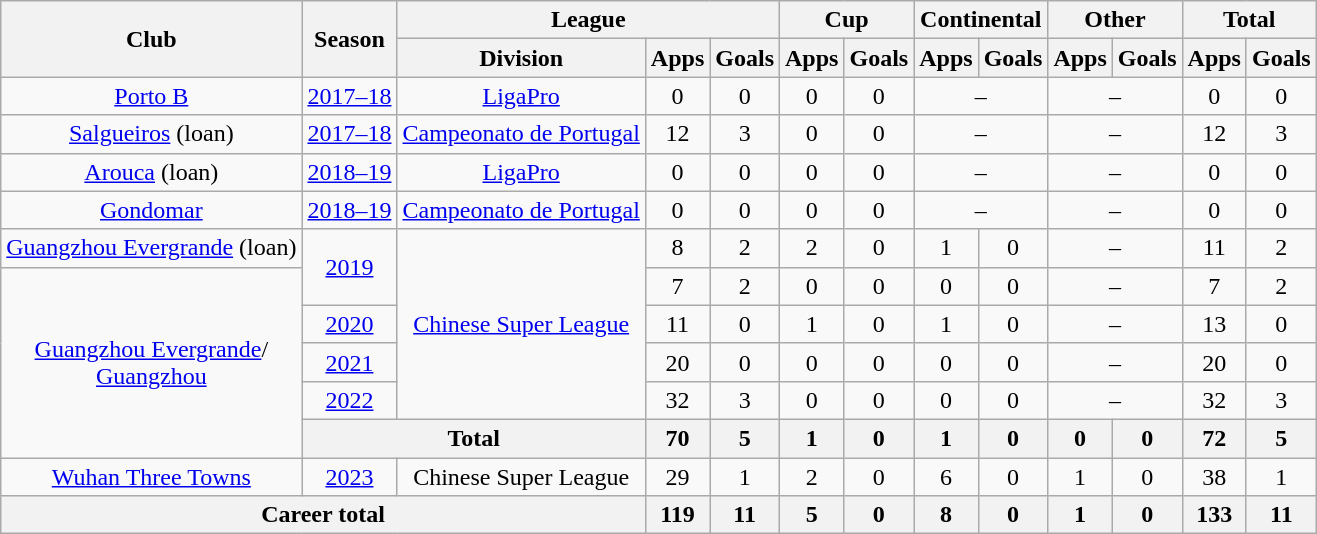<table class="wikitable" style="text-align: center">
<tr>
<th rowspan="2">Club</th>
<th rowspan="2">Season</th>
<th colspan="3">League</th>
<th colspan="2">Cup</th>
<th colspan="2">Continental</th>
<th colspan="2">Other</th>
<th colspan="2">Total</th>
</tr>
<tr>
<th>Division</th>
<th>Apps</th>
<th>Goals</th>
<th>Apps</th>
<th>Goals</th>
<th>Apps</th>
<th>Goals</th>
<th>Apps</th>
<th>Goals</th>
<th>Apps</th>
<th>Goals</th>
</tr>
<tr>
<td><a href='#'>Porto B</a></td>
<td><a href='#'>2017–18</a></td>
<td><a href='#'>LigaPro</a></td>
<td>0</td>
<td>0</td>
<td>0</td>
<td>0</td>
<td colspan="2">–</td>
<td colspan="2">–</td>
<td>0</td>
<td>0</td>
</tr>
<tr>
<td><a href='#'>Salgueiros</a> (loan)</td>
<td><a href='#'>2017–18</a></td>
<td><a href='#'>Campeonato de Portugal</a></td>
<td>12</td>
<td>3</td>
<td>0</td>
<td>0</td>
<td colspan="2">–</td>
<td colspan="2">–</td>
<td>12</td>
<td>3</td>
</tr>
<tr>
<td><a href='#'>Arouca</a> (loan)</td>
<td><a href='#'>2018–19</a></td>
<td><a href='#'>LigaPro</a></td>
<td>0</td>
<td>0</td>
<td>0</td>
<td>0</td>
<td colspan="2">–</td>
<td colspan="2">–</td>
<td>0</td>
<td>0</td>
</tr>
<tr>
<td><a href='#'>Gondomar</a></td>
<td><a href='#'>2018–19</a></td>
<td><a href='#'>Campeonato de Portugal</a></td>
<td>0</td>
<td>0</td>
<td>0</td>
<td>0</td>
<td colspan="2">–</td>
<td colspan="2">–</td>
<td>0</td>
<td>0</td>
</tr>
<tr>
<td><a href='#'>Guangzhou Evergrande</a> (loan)</td>
<td rowspan="2"><a href='#'>2019</a></td>
<td rowspan="5"><a href='#'>Chinese Super League</a></td>
<td>8</td>
<td>2</td>
<td>2</td>
<td>0</td>
<td>1</td>
<td>0</td>
<td colspan="2">–</td>
<td>11</td>
<td>2</td>
</tr>
<tr>
<td rowspan="5"><a href='#'>Guangzhou Evergrande</a>/<br><a href='#'>Guangzhou</a></td>
<td>7</td>
<td>2</td>
<td>0</td>
<td>0</td>
<td>0</td>
<td>0</td>
<td colspan="2">–</td>
<td>7</td>
<td>2</td>
</tr>
<tr>
<td><a href='#'>2020</a></td>
<td>11</td>
<td>0</td>
<td>1</td>
<td>0</td>
<td>1</td>
<td>0</td>
<td colspan="2">–</td>
<td>13</td>
<td>0</td>
</tr>
<tr>
<td><a href='#'>2021</a></td>
<td>20</td>
<td>0</td>
<td>0</td>
<td>0</td>
<td>0</td>
<td>0</td>
<td colspan="2">–</td>
<td>20</td>
<td>0</td>
</tr>
<tr>
<td><a href='#'>2022</a></td>
<td>32</td>
<td>3</td>
<td>0</td>
<td>0</td>
<td>0</td>
<td>0</td>
<td colspan="2">–</td>
<td>32</td>
<td>3</td>
</tr>
<tr>
<th colspan=2>Total</th>
<th>70</th>
<th>5</th>
<th>1</th>
<th>0</th>
<th>1</th>
<th>0</th>
<th>0</th>
<th>0</th>
<th>72</th>
<th>5</th>
</tr>
<tr>
<td><a href='#'>Wuhan Three Towns</a></td>
<td><a href='#'>2023</a></td>
<td>Chinese Super League</td>
<td>29</td>
<td>1</td>
<td>2</td>
<td>0</td>
<td>6</td>
<td>0</td>
<td>1</td>
<td>0</td>
<td>38</td>
<td>1</td>
</tr>
<tr>
<th colspan=3>Career total</th>
<th>119</th>
<th>11</th>
<th>5</th>
<th>0</th>
<th>8</th>
<th>0</th>
<th>1</th>
<th>0</th>
<th>133</th>
<th>11</th>
</tr>
</table>
